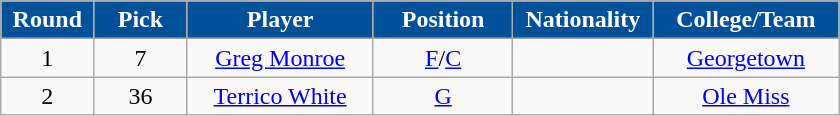<table class="wikitable sortable sortable">
<tr>
<th style="background:#00519a; color:white" width="10%">Round</th>
<th style="background:#00519a; color:white" width="10%">Pick</th>
<th style="background:#00519a; color:white" width="20%">Player</th>
<th style="background:#00519a; color:white" width="15%">Position</th>
<th style="background:#00519a; color:white" width="15%">Nationality</th>
<th style="background:#00519a; color:white" width="20%">College/Team</th>
</tr>
<tr style="text-align: center">
<td>1</td>
<td>7</td>
<td><a href='#'>Greg Monroe</a></td>
<td><a href='#'>F</a>/<a href='#'>C</a></td>
<td></td>
<td><a href='#'>Georgetown</a></td>
</tr>
<tr style="text-align: center">
<td>2</td>
<td>36</td>
<td><a href='#'>Terrico White</a></td>
<td><a href='#'>G</a></td>
<td></td>
<td><a href='#'>Ole Miss</a></td>
</tr>
</table>
